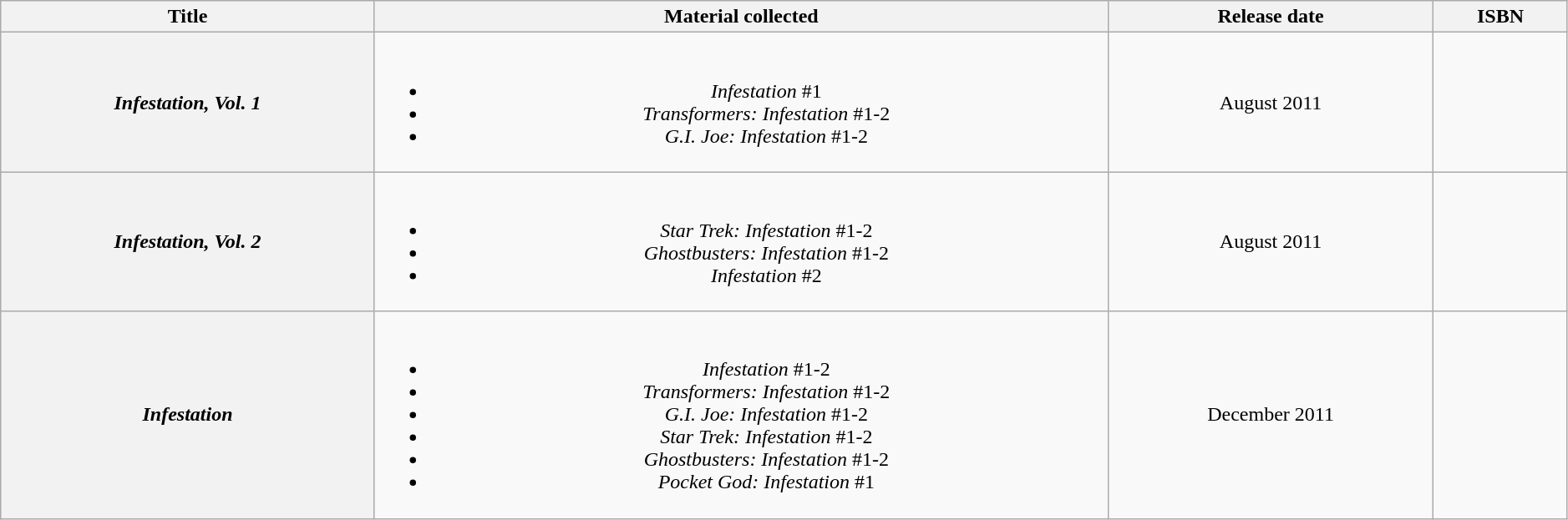<table class="wikitable" style="text-align:center;" width=99%>
<tr>
<th>Title</th>
<th>Material collected</th>
<th>Release date</th>
<th>ISBN</th>
</tr>
<tr>
<th><em>Infestation, Vol. 1</em></th>
<td><br><ul><li><em>Infestation</em> #1</li><li><em>Transformers: Infestation</em> #1-2</li><li><em>G.I. Joe: Infestation</em> #1-2</li></ul></td>
<td>August 2011</td>
<td></td>
</tr>
<tr>
<th><em>Infestation, Vol. 2</em></th>
<td><br><ul><li><em>Star Trek: Infestation</em> #1-2</li><li><em>Ghostbusters: Infestation</em> #1-2</li><li><em>Infestation</em> #2</li></ul></td>
<td>August 2011</td>
<td></td>
</tr>
<tr>
<th><em>Infestation</em></th>
<td><br><ul><li><em>Infestation</em> #1-2</li><li><em>Transformers: Infestation</em> #1-2</li><li><em>G.I. Joe: Infestation</em> #1-2</li><li><em>Star Trek: Infestation</em> #1-2</li><li><em>Ghostbusters: Infestation</em> #1-2</li><li><em>Pocket God: Infestation</em> #1</li></ul></td>
<td>December 2011</td>
<td></td>
</tr>
</table>
